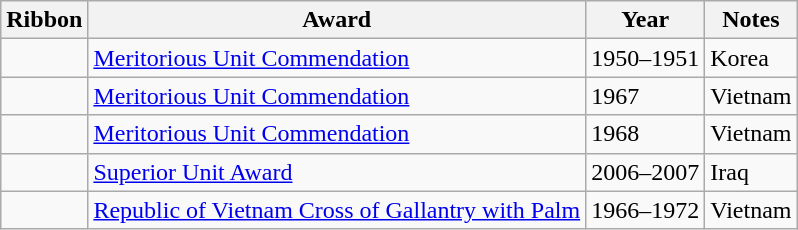<table class="wikitable">
<tr>
<th>Ribbon</th>
<th>Award</th>
<th>Year</th>
<th>Notes</th>
</tr>
<tr>
<td></td>
<td><a href='#'>Meritorious Unit Commendation</a></td>
<td>1950–1951</td>
<td>Korea</td>
</tr>
<tr>
<td></td>
<td><a href='#'>Meritorious Unit Commendation</a></td>
<td>1967</td>
<td>Vietnam</td>
</tr>
<tr>
<td></td>
<td><a href='#'>Meritorious Unit Commendation</a></td>
<td>1968</td>
<td>Vietnam</td>
</tr>
<tr>
<td></td>
<td><a href='#'>Superior Unit Award</a></td>
<td>2006–2007</td>
<td>Iraq</td>
</tr>
<tr>
<td></td>
<td><a href='#'>Republic of Vietnam Cross of Gallantry with Palm</a></td>
<td>1966–1972</td>
<td>Vietnam</td>
</tr>
</table>
